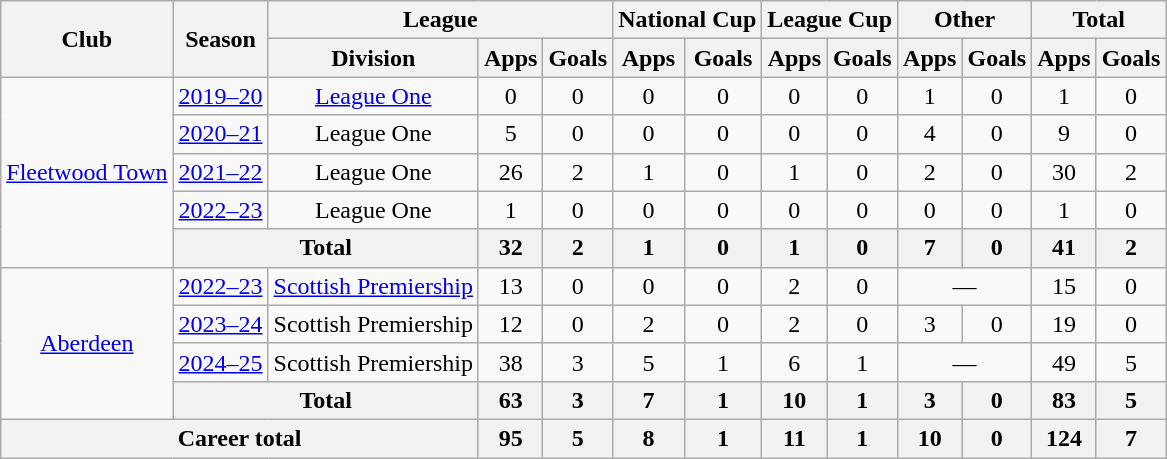<table class="wikitable" style="text-align: center">
<tr>
<th rowspan="2">Club</th>
<th rowspan="2">Season</th>
<th colspan="3">League</th>
<th colspan="2">National Cup</th>
<th colspan="2">League Cup</th>
<th colspan="2">Other</th>
<th colspan="2">Total</th>
</tr>
<tr>
<th>Division</th>
<th>Apps</th>
<th>Goals</th>
<th>Apps</th>
<th>Goals</th>
<th>Apps</th>
<th>Goals</th>
<th>Apps</th>
<th>Goals</th>
<th>Apps</th>
<th>Goals</th>
</tr>
<tr>
<td rowspan="5"><a href='#'>Fleetwood Town</a></td>
<td><a href='#'>2019–20</a></td>
<td><a href='#'>League One</a></td>
<td>0</td>
<td>0</td>
<td>0</td>
<td>0</td>
<td>0</td>
<td>0</td>
<td>1</td>
<td>0</td>
<td>1</td>
<td>0</td>
</tr>
<tr>
<td><a href='#'>2020–21</a></td>
<td>League One</td>
<td>5</td>
<td>0</td>
<td>0</td>
<td>0</td>
<td>0</td>
<td>0</td>
<td>4</td>
<td>0</td>
<td>9</td>
<td>0</td>
</tr>
<tr>
<td><a href='#'>2021–22</a></td>
<td>League One</td>
<td>26</td>
<td>2</td>
<td>1</td>
<td>0</td>
<td>1</td>
<td>0</td>
<td>2</td>
<td>0</td>
<td>30</td>
<td>2</td>
</tr>
<tr>
<td><a href='#'>2022–23</a></td>
<td>League One</td>
<td>1</td>
<td>0</td>
<td>0</td>
<td>0</td>
<td>0</td>
<td>0</td>
<td>0</td>
<td>0</td>
<td>1</td>
<td>0</td>
</tr>
<tr>
<th colspan="2">Total</th>
<th>32</th>
<th>2</th>
<th>1</th>
<th>0</th>
<th>1</th>
<th>0</th>
<th>7</th>
<th>0</th>
<th>41</th>
<th>2</th>
</tr>
<tr>
<td rowspan="4"><a href='#'>Aberdeen</a></td>
<td><a href='#'>2022–23</a></td>
<td><a href='#'>Scottish Premiership</a></td>
<td>13</td>
<td>0</td>
<td>0</td>
<td>0</td>
<td>2</td>
<td>0</td>
<td colspan="2">—</td>
<td>15</td>
<td>0</td>
</tr>
<tr>
<td><a href='#'>2023–24</a></td>
<td>Scottish Premiership</td>
<td>12</td>
<td>0</td>
<td>2</td>
<td>0</td>
<td>2</td>
<td>0</td>
<td>3</td>
<td>0</td>
<td>19</td>
<td>0</td>
</tr>
<tr>
<td><a href='#'>2024–25</a></td>
<td>Scottish Premiership</td>
<td>38</td>
<td>3</td>
<td>5</td>
<td>1</td>
<td>6</td>
<td>1</td>
<td colspan="2">—</td>
<td>49</td>
<td>5</td>
</tr>
<tr>
<th colspan="2">Total</th>
<th>63</th>
<th>3</th>
<th>7</th>
<th>1</th>
<th>10</th>
<th>1</th>
<th>3</th>
<th>0</th>
<th>83</th>
<th>5</th>
</tr>
<tr>
<th colspan="3">Career total</th>
<th>95</th>
<th>5</th>
<th>8</th>
<th>1</th>
<th>11</th>
<th>1</th>
<th>10</th>
<th>0</th>
<th>124</th>
<th>7</th>
</tr>
</table>
